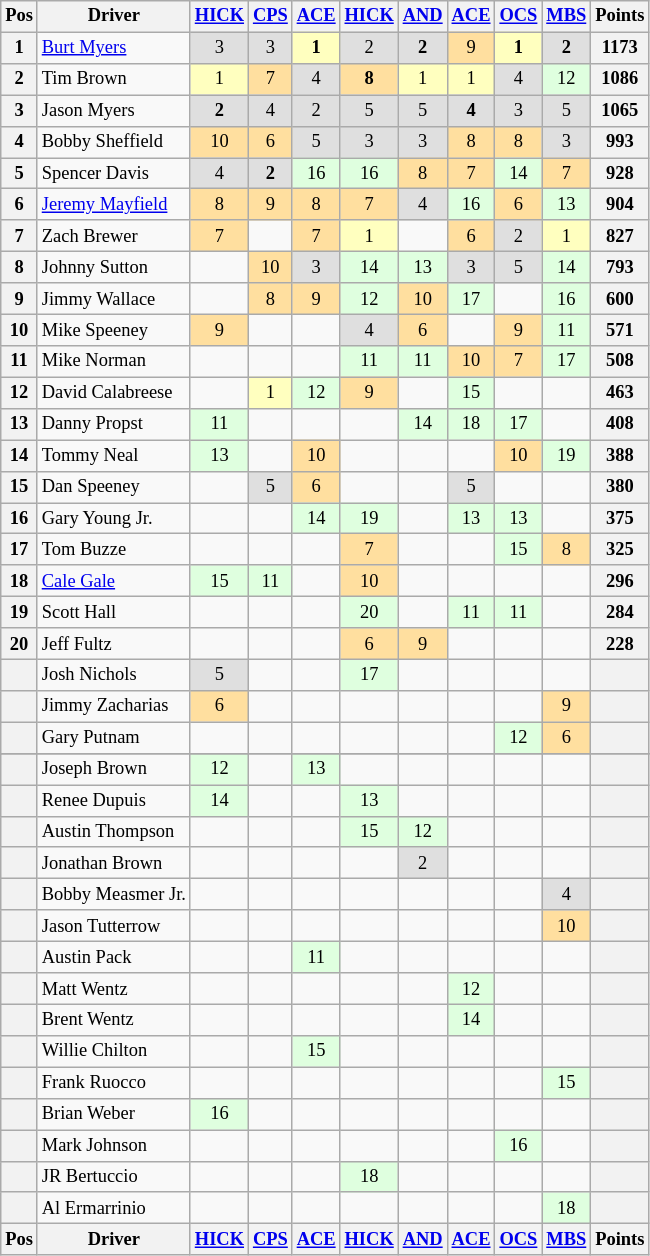<table class="wikitable" style="font-size:77%; text-align:center;">
<tr>
<th>Pos</th>
<th>Driver</th>
<th><a href='#'>HICK</a></th>
<th><a href='#'>CPS</a></th>
<th><a href='#'>ACE</a></th>
<th><a href='#'>HICK</a></th>
<th><a href='#'>AND</a></th>
<th><a href='#'>ACE</a></th>
<th><a href='#'>OCS</a></th>
<th><a href='#'>MBS</a></th>
<th valign="middle">Points</th>
</tr>
<tr>
<th>1</th>
<td align="left"><a href='#'>Burt Myers</a></td>
<td style="background:#DFDFDF;">3</td>
<td style="background:#DFDFDF;">3</td>
<td style="background:#FFFFBF;"><strong>1</strong></td>
<td style="background:#DFDFDF;">2</td>
<td style="background:#DFDFDF;"><strong>2</strong></td>
<td style="background:#FFDF9F;">9</td>
<td style="background:#FFFFBF;"><strong>1</strong></td>
<td style="background:#DFDFDF;"><strong>2</strong></td>
<th>1173</th>
</tr>
<tr>
<th>2</th>
<td align="left">Tim Brown</td>
<td style="background:#FFFFBF;">1</td>
<td style="background:#FFDF9F;">7</td>
<td style="background:#DFDFDF;">4</td>
<td style="background:#FFDF9F;"><strong>8</strong></td>
<td style="background:#FFFFBF;">1</td>
<td style="background:#FFFFBF;">1</td>
<td style="background:#DFDFDF;">4</td>
<td style="background:#DFFFDF;">12</td>
<th>1086</th>
</tr>
<tr>
<th>3</th>
<td align="left">Jason Myers</td>
<td style="background:#DFDFDF;"><strong>2</strong></td>
<td style="background:#DFDFDF;">4</td>
<td style="background:#DFDFDF;">2</td>
<td style="background:#DFDFDF;">5</td>
<td style="background:#DFDFDF;">5</td>
<td style="background:#DFDFDF;"><strong>4</strong></td>
<td style="background:#DFDFDF;">3</td>
<td style="background:#DFDFDF;">5</td>
<th>1065</th>
</tr>
<tr>
<th>4</th>
<td align="left">Bobby Sheffield</td>
<td style="background:#FFDF9F;">10</td>
<td style="background:#FFDF9F;">6</td>
<td style="background:#DFDFDF;">5</td>
<td style="background:#DFDFDF;">3</td>
<td style="background:#DFDFDF;">3</td>
<td style="background:#FFDF9F;">8</td>
<td style="background:#FFDF9F;">8</td>
<td style="background:#DFDFDF;">3</td>
<th>993</th>
</tr>
<tr>
<th>5</th>
<td align="left">Spencer Davis</td>
<td style="background:#DFDFDF;">4</td>
<td style="background:#DFDFDF;"><strong>2</strong></td>
<td style="background:#DFFFDF;">16</td>
<td style="background:#DFFFDF;">16</td>
<td style="background:#FFDF9F;">8</td>
<td style="background:#FFDF9F;">7</td>
<td style="background:#DFFFDF;">14</td>
<td style="background:#FFDF9F;">7</td>
<th>928</th>
</tr>
<tr>
<th>6</th>
<td align="left"><a href='#'>Jeremy Mayfield</a></td>
<td style="background:#FFDF9F;">8</td>
<td style="background:#FFDF9F;">9</td>
<td style="background:#FFDF9F;">8</td>
<td style="background:#FFDF9F;">7</td>
<td style="background:#DFDFDF;">4</td>
<td style="background:#DFFFDF;">16</td>
<td style="background:#FFDF9F;">6</td>
<td style="background:#DFFFDF;">13</td>
<th>904</th>
</tr>
<tr>
<th>7</th>
<td align="left">Zach Brewer</td>
<td style="background:#FFDF9F;">7</td>
<td></td>
<td style="background:#FFDF9F;">7</td>
<td style="background:#FFFFBF;">1</td>
<td></td>
<td style="background:#FFDF9F;">6</td>
<td style="background:#DFDFDF;">2</td>
<td style="background:#FFFFBF;">1</td>
<th>827</th>
</tr>
<tr>
<th>8</th>
<td align="left">Johnny Sutton</td>
<td></td>
<td style="background:#FFDF9F;">10</td>
<td style="background:#DFDFDF;">3</td>
<td style="background:#DFFFDF;">14</td>
<td style="background:#DFFFDF;">13</td>
<td style="background:#DFDFDF;">3</td>
<td style="background:#DFDFDF;">5</td>
<td style="background:#DFFFDF;">14</td>
<th>793</th>
</tr>
<tr>
<th>9</th>
<td align="left">Jimmy Wallace</td>
<td></td>
<td style="background:#FFDF9F;">8</td>
<td style="background:#FFDF9F;">9</td>
<td style="background:#DFFFDF;">12</td>
<td style="background:#FFDF9F;">10</td>
<td style="background:#DFFFDF;">17</td>
<td></td>
<td style="background:#DFFFDF;">16</td>
<th>600</th>
</tr>
<tr>
<th>10</th>
<td align="left">Mike Speeney</td>
<td style="background:#FFDF9F;">9</td>
<td></td>
<td></td>
<td style="background:#DFDFDF;">4</td>
<td style="background:#FFDF9F;">6</td>
<td></td>
<td style="background:#FFDF9F;">9</td>
<td style="background:#DFFFDF;">11</td>
<th>571</th>
</tr>
<tr>
<th>11</th>
<td align="left">Mike Norman</td>
<td></td>
<td></td>
<td></td>
<td style="background:#DFFFDF;">11</td>
<td style="background:#DFFFDF;">11</td>
<td style="background:#FFDF9F;">10</td>
<td style="background:#FFDF9F;">7</td>
<td style="background:#DFFFDF;">17</td>
<th>508</th>
</tr>
<tr>
<th>12</th>
<td align="left">David Calabreese</td>
<td></td>
<td style="background:#FFFFBF;">1</td>
<td style="background:#DFFFDF;">12</td>
<td style="background:#FFDF9F;">9</td>
<td></td>
<td style="background:#DFFFDF;">15</td>
<td></td>
<td></td>
<th>463</th>
</tr>
<tr>
<th>13</th>
<td align="left">Danny Propst</td>
<td style="background:#DFFFDF;">11</td>
<td></td>
<td></td>
<td></td>
<td style="background:#DFFFDF;">14</td>
<td style="background:#DFFFDF;">18</td>
<td style="background:#DFFFDF;">17</td>
<td></td>
<th>408</th>
</tr>
<tr>
<th>14</th>
<td align="left">Tommy Neal</td>
<td style="background:#DFFFDF;">13</td>
<td></td>
<td style="background:#FFDF9F;">10</td>
<td></td>
<td></td>
<td></td>
<td style="background:#FFDF9F;">10</td>
<td style="background:#DFFFDF;">19</td>
<th>388</th>
</tr>
<tr>
<th>15</th>
<td align="left">Dan Speeney</td>
<td></td>
<td style="background:#DFDFDF;">5</td>
<td style="background:#FFDF9F;">6</td>
<td></td>
<td></td>
<td style="background:#DFDFDF;">5</td>
<td></td>
<td></td>
<th>380</th>
</tr>
<tr>
<th>16</th>
<td align="left">Gary Young Jr.</td>
<td></td>
<td></td>
<td style="background:#DFFFDF;">14</td>
<td style="background:#DFFFDF;">19</td>
<td></td>
<td style="background:#DFFFDF;">13</td>
<td style="background:#DFFFDF;">13</td>
<td></td>
<th>375</th>
</tr>
<tr>
<th>17</th>
<td align="left">Tom Buzze</td>
<td></td>
<td></td>
<td></td>
<td style="background:#FFDF9F;">7</td>
<td></td>
<td></td>
<td style="background:#DFFFDF;">15</td>
<td style="background:#FFDF9F;">8</td>
<th>325</th>
</tr>
<tr>
<th>18</th>
<td align="left"><a href='#'>Cale Gale</a></td>
<td style="background:#DFFFDF;">15</td>
<td style="background:#DFFFDF;">11</td>
<td></td>
<td style="background:#FFDF9F;">10</td>
<td></td>
<td></td>
<td></td>
<td></td>
<th>296</th>
</tr>
<tr>
<th>19</th>
<td align="left">Scott Hall</td>
<td></td>
<td></td>
<td></td>
<td style="background:#DFFFDF;">20</td>
<td></td>
<td style="background:#DFFFDF;">11</td>
<td style="background:#DFFFDF;">11</td>
<td></td>
<th>284</th>
</tr>
<tr>
<th>20</th>
<td align="left">Jeff Fultz</td>
<td></td>
<td></td>
<td></td>
<td style="background:#FFDF9F;">6</td>
<td style="background:#FFDF9F;">9</td>
<td></td>
<td></td>
<td></td>
<th>228</th>
</tr>
<tr>
<th></th>
<td align="left">Josh Nichols</td>
<td style="background:#DFDFDF;">5</td>
<td></td>
<td></td>
<td style="background:#DFFFDF;">17</td>
<td></td>
<td></td>
<td></td>
<td></td>
<th></th>
</tr>
<tr>
<th></th>
<td align="left">Jimmy Zacharias</td>
<td style="background:#FFDF9F;">6</td>
<td></td>
<td></td>
<td></td>
<td></td>
<td></td>
<td></td>
<td style="background:#FFDF9F;">9</td>
<th></th>
</tr>
<tr>
<th></th>
<td align="left">Gary Putnam</td>
<td></td>
<td></td>
<td></td>
<td></td>
<td></td>
<td></td>
<td style="background:#DFFFDF;">12</td>
<td style="background:#FFDF9F;">6</td>
<th></th>
</tr>
<tr>
</tr>
<tr>
<th></th>
<td align="left">Joseph Brown</td>
<td style="background:#DFFFDF;">12</td>
<td></td>
<td style="background:#DFFFDF;">13</td>
<td></td>
<td></td>
<td></td>
<td></td>
<td></td>
<th></th>
</tr>
<tr>
<th></th>
<td align="left">Renee Dupuis</td>
<td style="background:#DFFFDF;">14</td>
<td></td>
<td></td>
<td style="background:#DFFFDF;">13</td>
<td></td>
<td></td>
<td></td>
<td></td>
<th></th>
</tr>
<tr>
<th></th>
<td align="left">Austin Thompson</td>
<td></td>
<td></td>
<td></td>
<td style="background:#DFFFDF;">15</td>
<td style="background:#DFFFDF;">12</td>
<td></td>
<td></td>
<td></td>
<th></th>
</tr>
<tr>
<th></th>
<td align="left">Jonathan Brown</td>
<td></td>
<td></td>
<td></td>
<td></td>
<td style="background:#DFDFDF;">2</td>
<td></td>
<td></td>
<td></td>
<th></th>
</tr>
<tr>
<th></th>
<td align="left">Bobby Measmer Jr.</td>
<td></td>
<td></td>
<td></td>
<td></td>
<td></td>
<td></td>
<td></td>
<td style="background:#DFDFDF;">4</td>
<th></th>
</tr>
<tr>
<th></th>
<td align="left">Jason Tutterrow</td>
<td></td>
<td></td>
<td></td>
<td></td>
<td></td>
<td></td>
<td></td>
<td style="background:#FFDF9F;">10</td>
<th></th>
</tr>
<tr>
<th></th>
<td align="left">Austin Pack</td>
<td></td>
<td></td>
<td style="background:#DFFFDF;">11</td>
<td></td>
<td></td>
<td></td>
<td></td>
<td></td>
<th></th>
</tr>
<tr>
<th></th>
<td align="left">Matt Wentz</td>
<td></td>
<td></td>
<td></td>
<td></td>
<td></td>
<td style="background:#DFFFDF;">12</td>
<td></td>
<td></td>
<th></th>
</tr>
<tr>
<th></th>
<td align="left">Brent Wentz</td>
<td></td>
<td></td>
<td></td>
<td></td>
<td></td>
<td style="background:#DFFFDF;">14</td>
<td></td>
<td></td>
<th></th>
</tr>
<tr>
<th></th>
<td align="left">Willie Chilton</td>
<td></td>
<td></td>
<td style="background:#DFFFDF;">15</td>
<td></td>
<td></td>
<td></td>
<td></td>
<td></td>
<th></th>
</tr>
<tr>
<th></th>
<td align="left">Frank Ruocco</td>
<td></td>
<td></td>
<td></td>
<td></td>
<td></td>
<td></td>
<td></td>
<td style="background:#DFFFDF;">15</td>
<th></th>
</tr>
<tr>
<th></th>
<td align="left">Brian Weber</td>
<td style="background:#DFFFDF;">16</td>
<td></td>
<td></td>
<td></td>
<td></td>
<td></td>
<td></td>
<td></td>
<th></th>
</tr>
<tr>
<th></th>
<td align="left">Mark Johnson</td>
<td></td>
<td></td>
<td></td>
<td></td>
<td></td>
<td></td>
<td style="background:#DFFFDF;">16</td>
<td></td>
<th></th>
</tr>
<tr>
<th></th>
<td align="left">JR Bertuccio</td>
<td></td>
<td></td>
<td></td>
<td style="background:#DFFFDF;">18</td>
<td></td>
<td></td>
<td></td>
<td></td>
<th></th>
</tr>
<tr>
<th></th>
<td align="left">Al Ermarrinio</td>
<td></td>
<td></td>
<td></td>
<td></td>
<td></td>
<td></td>
<td></td>
<td style="background:#DFFFDF;">18</td>
<th></th>
</tr>
<tr>
<th>Pos</th>
<th>Driver</th>
<th><a href='#'>HICK</a></th>
<th><a href='#'>CPS</a></th>
<th><a href='#'>ACE</a></th>
<th><a href='#'>HICK</a></th>
<th><a href='#'>AND</a></th>
<th><a href='#'>ACE</a></th>
<th><a href='#'>OCS</a></th>
<th><a href='#'>MBS</a></th>
<th valign="middle">Points</th>
</tr>
</table>
